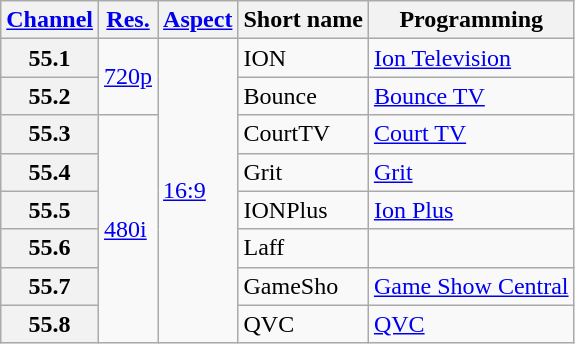<table class="wikitable">
<tr>
<th scope = "col"><a href='#'>Channel</a></th>
<th scope = "col"><a href='#'>Res.</a></th>
<th scope = "col"><a href='#'>Aspect</a></th>
<th scope = "col">Short name</th>
<th scope = "col">Programming</th>
</tr>
<tr>
<th scope = "row">55.1</th>
<td rowspan=2><a href='#'>720p</a></td>
<td rowspan=8><a href='#'>16:9</a></td>
<td>ION</td>
<td><a href='#'>Ion Television</a></td>
</tr>
<tr>
<th scope = "row">55.2</th>
<td>Bounce</td>
<td><a href='#'>Bounce TV</a></td>
</tr>
<tr>
<th scope = "row">55.3</th>
<td rowspan=6><a href='#'>480i</a></td>
<td>CourtTV</td>
<td><a href='#'>Court TV</a></td>
</tr>
<tr>
<th scope = "row">55.4</th>
<td>Grit</td>
<td><a href='#'>Grit</a></td>
</tr>
<tr>
<th scope = "row">55.5</th>
<td>IONPlus</td>
<td><a href='#'>Ion Plus</a></td>
</tr>
<tr>
<th scope = "row">55.6</th>
<td>Laff</td>
<td></td>
</tr>
<tr>
<th scope = "row">55.7</th>
<td>GameSho</td>
<td><a href='#'>Game Show Central</a></td>
</tr>
<tr>
<th scope = "row">55.8</th>
<td>QVC</td>
<td><a href='#'>QVC</a></td>
</tr>
</table>
